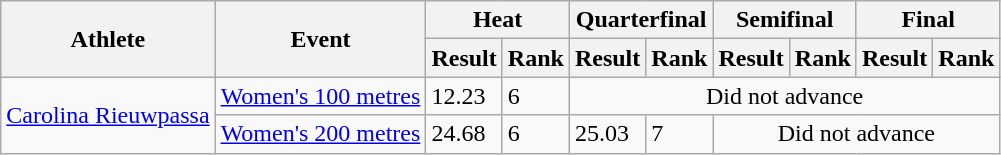<table class="wikitable">
<tr>
<th rowspan="2">Athlete</th>
<th rowspan="2">Event</th>
<th colspan="2">Heat</th>
<th colspan="2">Quarterfinal</th>
<th colspan="2">Semifinal</th>
<th colspan="2">Final</th>
</tr>
<tr>
<th>Result</th>
<th>Rank</th>
<th>Result</th>
<th>Rank</th>
<th>Result</th>
<th>Rank</th>
<th>Result</th>
<th>Rank</th>
</tr>
<tr>
<td rowspan=2><a href='#'>Carolina Rieuwpassa</a></td>
<td><a href='#'>Women's 100 metres</a></td>
<td>12.23</td>
<td>6</td>
<td colspan="6" align=center>Did not advance</td>
</tr>
<tr>
<td><a href='#'>Women's 200 metres</a></td>
<td>24.68</td>
<td>6</td>
<td>25.03</td>
<td>7</td>
<td colspan="4" align=center>Did not advance</td>
</tr>
</table>
